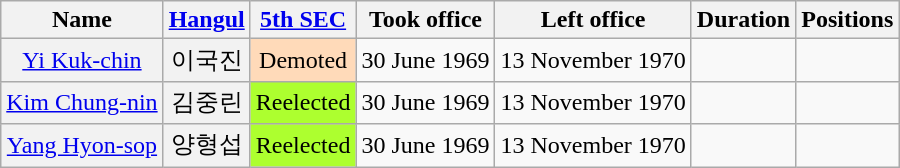<table class="wikitable sortable">
<tr>
<th>Name</th>
<th><a href='#'>Hangul</a></th>
<th><a href='#'>5th SEC</a></th>
<th>Took office</th>
<th>Left office</th>
<th>Duration</th>
<th>Positions</th>
</tr>
<tr>
<th align="center" scope="row" style="font-weight:normal;"><a href='#'>Yi Kuk-chin</a></th>
<th align="center" scope="row" style="font-weight:normal;">이국진</th>
<td style="background: PeachPuff" align="center">Demoted</td>
<td align="center">30 June 1969</td>
<td align="center">13 November 1970</td>
<td align="center"></td>
<td></td>
</tr>
<tr>
<th align="center" scope="row" style="font-weight:normal;"><a href='#'>Kim Chung-nin</a></th>
<th align="center" scope="row" style="font-weight:normal;">김중린</th>
<td align="center" style="background: GreenYellow">Reelected</td>
<td align="center">30 June 1969</td>
<td align="center">13 November 1970</td>
<td align="center"></td>
<td></td>
</tr>
<tr>
<th align="center" scope="row" style="font-weight:normal;"><a href='#'>Yang Hyon-sop</a></th>
<th align="center" scope="row" style="font-weight:normal;">양형섭</th>
<td align="center" style="background: GreenYellow">Reelected</td>
<td align="center">30 June 1969</td>
<td align="center">13 November 1970</td>
<td align="center"></td>
<td></td>
</tr>
</table>
